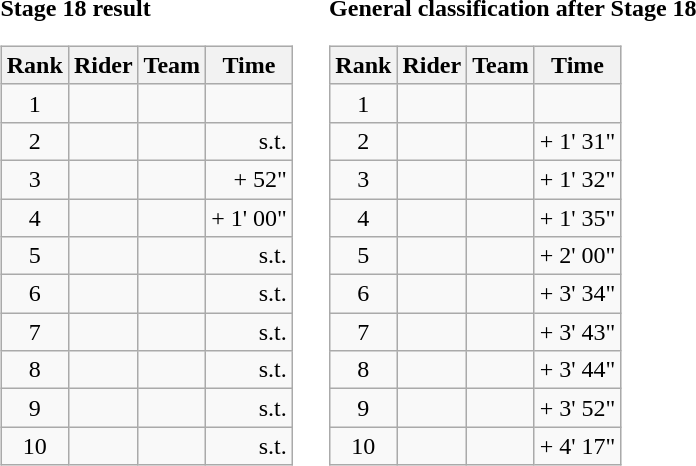<table>
<tr>
<td><strong>Stage 18 result</strong><br><table class="wikitable">
<tr>
<th scope="col">Rank</th>
<th scope="col">Rider</th>
<th scope="col">Team</th>
<th scope="col">Time</th>
</tr>
<tr>
<td style="text-align:center;">1</td>
<td></td>
<td></td>
<td style="text-align:right;"></td>
</tr>
<tr>
<td style="text-align:center;">2</td>
<td></td>
<td></td>
<td style="text-align:right;">s.t.</td>
</tr>
<tr>
<td style="text-align:center;">3</td>
<td></td>
<td></td>
<td style="text-align:right;">+ 52"</td>
</tr>
<tr>
<td style="text-align:center;">4</td>
<td></td>
<td></td>
<td style="text-align:right;">+ 1' 00"</td>
</tr>
<tr>
<td style="text-align:center;">5</td>
<td></td>
<td></td>
<td style="text-align:right;">s.t.</td>
</tr>
<tr>
<td style="text-align:center;">6</td>
<td></td>
<td></td>
<td style="text-align:right;">s.t.</td>
</tr>
<tr>
<td style="text-align:center;">7</td>
<td></td>
<td></td>
<td style="text-align:right;">s.t.</td>
</tr>
<tr>
<td style="text-align:center;">8</td>
<td></td>
<td></td>
<td style="text-align:right;">s.t.</td>
</tr>
<tr>
<td style="text-align:center;">9</td>
<td></td>
<td></td>
<td style="text-align:right;">s.t.</td>
</tr>
<tr>
<td style="text-align:center;">10</td>
<td></td>
<td></td>
<td style="text-align:right;">s.t.</td>
</tr>
</table>
</td>
<td></td>
<td><strong>General classification after Stage 18</strong><br><table class="wikitable">
<tr>
<th scope="col">Rank</th>
<th scope="col">Rider</th>
<th scope="col">Team</th>
<th scope="col">Time</th>
</tr>
<tr>
<td style="text-align:center;">1</td>
<td></td>
<td></td>
<td style="text-align:right;"></td>
</tr>
<tr>
<td style="text-align:center;">2</td>
<td></td>
<td></td>
<td style="text-align:right;">+ 1' 31"</td>
</tr>
<tr>
<td style="text-align:center;">3</td>
<td></td>
<td></td>
<td style="text-align:right;">+ 1' 32"</td>
</tr>
<tr>
<td style="text-align:center;">4</td>
<td></td>
<td></td>
<td style="text-align:right;">+ 1' 35"</td>
</tr>
<tr>
<td style="text-align:center;">5</td>
<td></td>
<td></td>
<td style="text-align:right;">+ 2' 00"</td>
</tr>
<tr>
<td style="text-align:center;">6</td>
<td></td>
<td></td>
<td style="text-align:right;">+ 3' 34"</td>
</tr>
<tr>
<td style="text-align:center;">7</td>
<td></td>
<td></td>
<td style="text-align:right;">+ 3' 43"</td>
</tr>
<tr>
<td style="text-align:center;">8</td>
<td></td>
<td></td>
<td style="text-align:right;">+ 3' 44"</td>
</tr>
<tr>
<td style="text-align:center;">9</td>
<td></td>
<td></td>
<td style="text-align:right;">+ 3' 52"</td>
</tr>
<tr>
<td style="text-align:center;">10</td>
<td></td>
<td></td>
<td style="text-align:right;">+ 4' 17"</td>
</tr>
</table>
</td>
</tr>
</table>
